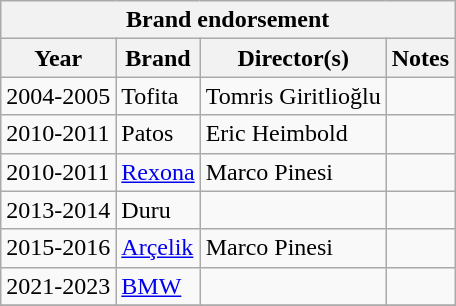<table class="wikitable sortable">
<tr>
<th colspan="4">Brand endorsement</th>
</tr>
<tr>
<th>Year</th>
<th>Brand</th>
<th>Director(s)</th>
<th>Notes</th>
</tr>
<tr>
<td>2004-2005</td>
<td>Tofita</td>
<td>Tomris Giritlioğlu</td>
<td></td>
</tr>
<tr>
<td>2010-2011</td>
<td>Patos</td>
<td>Eric Heimbold</td>
<td></td>
</tr>
<tr>
<td>2010-2011</td>
<td><a href='#'>Rexona</a></td>
<td>Marco Pinesi</td>
<td></td>
</tr>
<tr>
<td>2013-2014</td>
<td>Duru</td>
<td></td>
<td></td>
</tr>
<tr>
<td>2015-2016</td>
<td><a href='#'>Arçelik</a></td>
<td>Marco Pinesi</td>
<td></td>
</tr>
<tr>
<td>2021-2023</td>
<td><a href='#'>BMW</a></td>
<td></td>
<td></td>
</tr>
<tr>
</tr>
</table>
